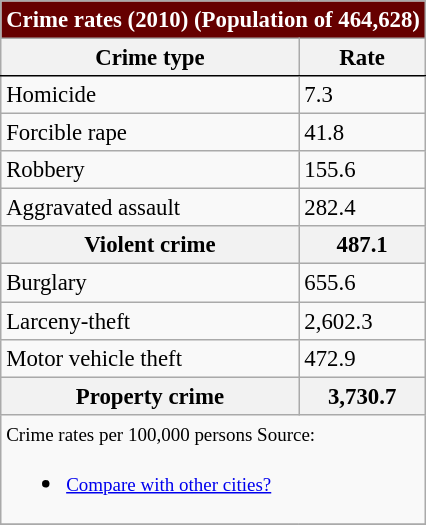<table class="wikitable" class="toccolours" align="right" cellpadding="4" cellspacing="0" style="margin:0 0 1em 1em; font-size: 95%;">
<tr>
<th colspan=6 style="background-color:#660000;color:white;" align="center">Crime rates (2010) (Population of 464,628)</th>
</tr>
<tr>
<th align="left" style="border-bottom:solid 1px;">Crime type</th>
<th ! style="border-bottom:solid 1px;">Rate </th>
</tr>
<tr>
<td align="left">Homicide</td>
<td>7.3</td>
</tr>
<tr>
<td align="left">Forcible rape</td>
<td>41.8</td>
</tr>
<tr>
<td align="left">Robbery</td>
<td>155.6</td>
</tr>
<tr>
<td align="left">Aggravated assault</td>
<td>282.4</td>
</tr>
<tr>
<th bgcolor="#CCCCCC" align="left">Violent crime</th>
<th ! bgcolor="#CCCCCC" align="left">487.1</th>
</tr>
<tr>
<td align="left">Burglary</td>
<td>655.6</td>
</tr>
<tr>
<td align="left">Larceny-theft</td>
<td>2,602.3</td>
</tr>
<tr>
<td align="left">Motor vehicle theft</td>
<td>472.9</td>
</tr>
<tr>
<th bgcolor="#CCCCCC" align="left">Property crime</th>
<th ! bgcolor="#CCCCCC" align="left">3,730.7</th>
</tr>
<tr>
<td colspan="2" align="left"><small>Crime rates per 100,000 persons Source: </small><br><ul><li><small><a href='#'>Compare with other cities?</a></small></li></ul></td>
</tr>
<tr>
</tr>
</table>
